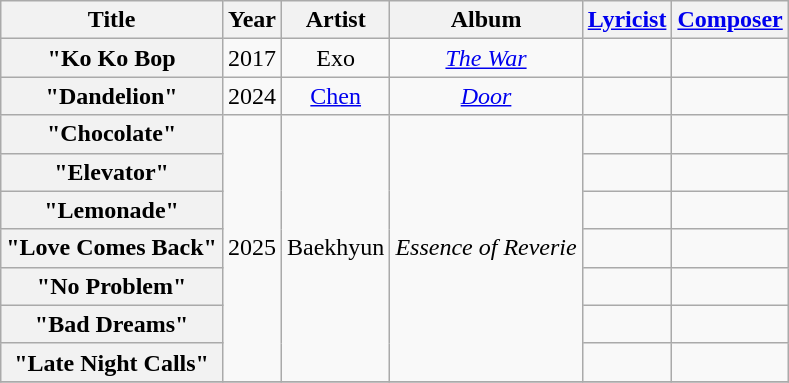<table class="wikitable plainrowheaders" style="text-align:center">
<tr>
<th scope="col">Title</th>
<th scope="col">Year</th>
<th scope="col">Artist</th>
<th scope="col">Album</th>
<th scope="col"><a href='#'>Lyricist</a></th>
<th scope="col"><a href='#'>Composer</a></th>
</tr>
<tr>
<th scope="row">"Ko Ko Bop</th>
<td>2017</td>
<td>Exo</td>
<td><em><a href='#'>The War</a></em></td>
<td></td>
<td></td>
</tr>
<tr>
<th scope="row">"Dandelion"</th>
<td>2024</td>
<td><a href='#'>Chen</a></td>
<td><em><a href='#'>Door</a></em></td>
<td></td>
<td></td>
</tr>
<tr>
<th scope="row">"Chocolate"</th>
<td rowspan="7">2025</td>
<td rowspan="7">Baekhyun</td>
<td rowspan="7"><em>Essence of Reverie</em></td>
<td></td>
<td></td>
</tr>
<tr>
<th scope="row">"Elevator"</th>
<td></td>
<td></td>
</tr>
<tr>
<th scope="row">"Lemonade"</th>
<td></td>
<td></td>
</tr>
<tr>
<th scope="row">"Love Comes Back"</th>
<td></td>
<td></td>
</tr>
<tr>
<th scope="row">"No Problem"</th>
<td></td>
<td></td>
</tr>
<tr>
<th scope="row">"Bad Dreams"</th>
<td></td>
<td></td>
</tr>
<tr>
<th scope="row">"Late Night Calls"</th>
<td></td>
<td></td>
</tr>
<tr>
</tr>
</table>
